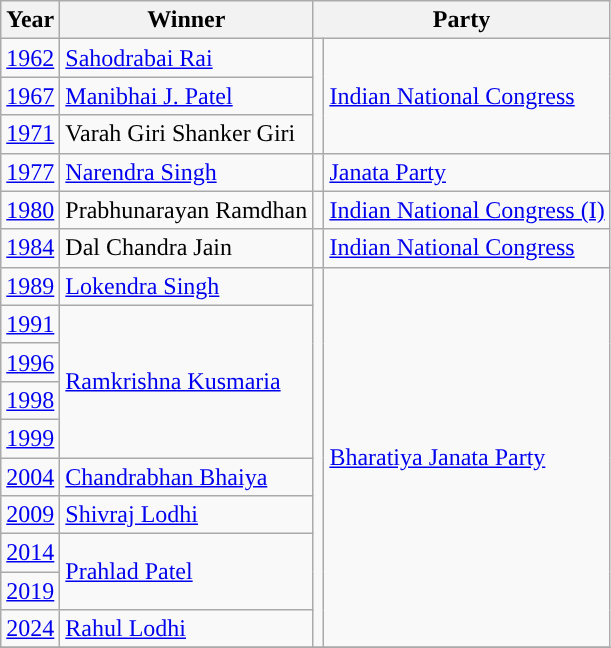<table class="wikitable">
<tr>
<th>Year</th>
<th>Winner</th>
<th colspan="2">Party</th>
</tr>
<tr>
<td><a href='#'>1962</a></td>
<td><a href='#'>Sahodrabai Rai</a></td>
<td rowspan="3" style="background-color: "></td>
<td rowspan="3"><a href='#'>Indian National Congress</a></td>
</tr>
<tr>
<td><a href='#'>1967</a></td>
<td><a href='#'>Manibhai J. Patel</a></td>
</tr>
<tr>
<td><a href='#'>1971</a></td>
<td>Varah Giri Shanker Giri</td>
</tr>
<tr>
<td><a href='#'>1977</a></td>
<td><a href='#'>Narendra Singh</a></td>
<td style="background-color: "></td>
<td><a href='#'>Janata Party</a></td>
</tr>
<tr>
<td><a href='#'>1980</a></td>
<td>Prabhunarayan Ramdhan</td>
<td style="background-color: "></td>
<td><a href='#'>Indian National Congress (I)</a></td>
</tr>
<tr>
<td><a href='#'>1984</a></td>
<td>Dal Chandra Jain</td>
<td style="background-color: "></td>
<td><a href='#'>Indian National Congress</a></td>
</tr>
<tr>
<td><a href='#'>1989</a></td>
<td><a href='#'>Lokendra Singh</a></td>
<td rowspan="10" style="background-color: "></td>
<td rowspan="10"><a href='#'>Bharatiya Janata Party</a></td>
</tr>
<tr>
<td><a href='#'>1991</a></td>
<td rowspan="4"><a href='#'>Ramkrishna Kusmaria</a></td>
</tr>
<tr>
<td><a href='#'>1996</a></td>
</tr>
<tr>
<td><a href='#'>1998</a></td>
</tr>
<tr>
<td><a href='#'>1999</a></td>
</tr>
<tr>
<td><a href='#'>2004</a></td>
<td><a href='#'>Chandrabhan Bhaiya</a></td>
</tr>
<tr>
<td><a href='#'>2009</a></td>
<td><a href='#'>Shivraj Lodhi</a></td>
</tr>
<tr>
<td><a href='#'>2014</a></td>
<td rowspan="2"><a href='#'>Prahlad Patel</a></td>
</tr>
<tr>
<td><a href='#'>2019</a></td>
</tr>
<tr>
<td><a href='#'>2024</a></td>
<td><a href='#'>Rahul Lodhi</a></td>
</tr>
<tr>
</tr>
</table>
